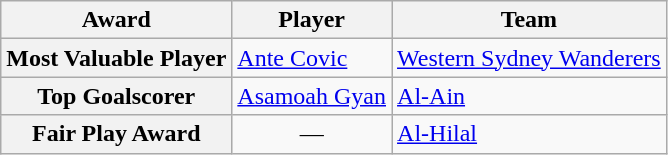<table class="wikitable" style="text-align:center">
<tr>
<th>Award</th>
<th>Player</th>
<th>Team</th>
</tr>
<tr>
<th>Most Valuable Player</th>
<td align=left> <a href='#'>Ante Covic</a></td>
<td align=left> <a href='#'>Western Sydney Wanderers</a></td>
</tr>
<tr>
<th>Top Goalscorer</th>
<td align=left> <a href='#'>Asamoah Gyan</a></td>
<td align=left> <a href='#'>Al-Ain</a></td>
</tr>
<tr>
<th>Fair Play Award</th>
<td>—</td>
<td align=left> <a href='#'>Al-Hilal</a></td>
</tr>
</table>
